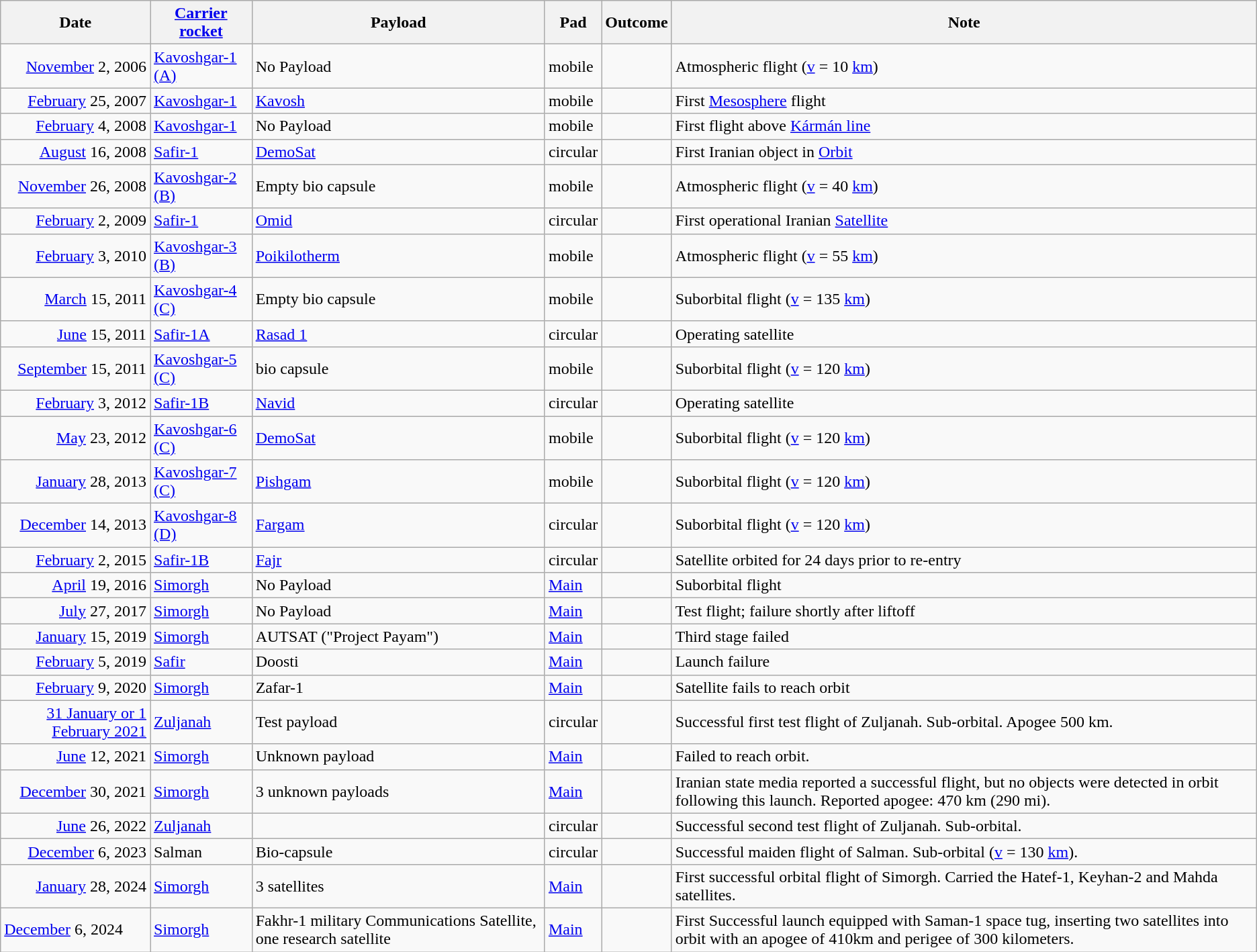<table class="wikitable">
<tr>
<th>Date</th>
<th><a href='#'>Carrier rocket</a></th>
<th>Payload</th>
<th>Pad</th>
<th>Outcome</th>
<th>Note</th>
</tr>
<tr>
<td style="text-align: right;"><a href='#'>November</a> 2, 2006</td>
<td><a href='#'>Kavoshgar-1 (A)</a></td>
<td>No Payload</td>
<td>mobile</td>
<td></td>
<td>Atmospheric flight (<a href='#'>v</a> = 10 <a href='#'>km</a>) </td>
</tr>
<tr>
<td style="text-align: right;"><a href='#'>February</a> 25, 2007</td>
<td><a href='#'>Kavoshgar-1</a></td>
<td> <a href='#'>Kavosh</a></td>
<td>mobile</td>
<td></td>
<td>First <a href='#'>Mesosphere</a> flight </td>
</tr>
<tr>
<td style="text-align: right;"><a href='#'>February</a> 4, 2008</td>
<td><a href='#'>Kavoshgar-1</a></td>
<td>No Payload</td>
<td>mobile</td>
<td></td>
<td>First flight above <a href='#'>Kármán line</a></td>
</tr>
<tr>
<td style="text-align: right;"><a href='#'>August</a> 16, 2008</td>
<td><a href='#'>Safir-1</a></td>
<td> <a href='#'>DemoSat</a></td>
<td>circular</td>
<td></td>
<td>First Iranian object in <a href='#'>Orbit</a></td>
</tr>
<tr>
<td style="text-align: right;"><a href='#'>November</a> 26, 2008</td>
<td><a href='#'>Kavoshgar-2 (B)</a></td>
<td>Empty bio capsule</td>
<td>mobile</td>
<td></td>
<td>Atmospheric flight (<a href='#'>v</a> = 40 <a href='#'>km</a>) </td>
</tr>
<tr>
<td style="text-align: right;"><a href='#'>February</a> 2, 2009</td>
<td><a href='#'>Safir-1</a></td>
<td> <a href='#'>Omid</a></td>
<td>circular</td>
<td></td>
<td>First operational Iranian <a href='#'>Satellite</a></td>
</tr>
<tr>
<td style="text-align: right;"><a href='#'>February</a> 3, 2010</td>
<td><a href='#'>Kavoshgar-3 (B)</a></td>
<td> <a href='#'>Poikilotherm</a></td>
<td>mobile</td>
<td></td>
<td>Atmospheric flight (<a href='#'>v</a> = 55 <a href='#'>km</a>) </td>
</tr>
<tr>
<td style="text-align: right;"><a href='#'>March</a> 15, 2011</td>
<td><a href='#'>Kavoshgar-4 (C)</a></td>
<td>Empty bio capsule</td>
<td>mobile</td>
<td></td>
<td>Suborbital flight (<a href='#'>v</a> = 135 <a href='#'>km</a>) </td>
</tr>
<tr>
<td style="text-align: right;"><a href='#'>June</a> 15, 2011</td>
<td><a href='#'>Safir-1A</a></td>
<td> <a href='#'>Rasad 1</a></td>
<td>circular</td>
<td></td>
<td>Operating satellite </td>
</tr>
<tr>
<td style="text-align: right;"><a href='#'>September</a> 15, 2011</td>
<td><a href='#'>Kavoshgar-5 (C)</a></td>
<td> bio capsule</td>
<td>mobile</td>
<td></td>
<td>Suborbital flight (<a href='#'>v</a> = 120 <a href='#'>km</a>) </td>
</tr>
<tr>
<td style="text-align: right;"><a href='#'>February</a> 3, 2012</td>
<td><a href='#'>Safir-1B</a></td>
<td> <a href='#'>Navid</a></td>
<td>circular</td>
<td></td>
<td>Operating satellite </td>
</tr>
<tr>
<td style="text-align: right;"><a href='#'>May</a> 23, 2012</td>
<td><a href='#'>Kavoshgar-6 (C)</a></td>
<td> <a href='#'>DemoSat</a></td>
<td>mobile</td>
<td> </td>
<td>Suborbital flight (<a href='#'>v</a> = 120 <a href='#'>km</a>) </td>
</tr>
<tr>
<td style="text-align: right;"><a href='#'>January</a> 28, 2013</td>
<td><a href='#'>Kavoshgar-7 (C)</a></td>
<td> <a href='#'>Pishgam</a></td>
<td>mobile</td>
<td></td>
<td>Suborbital flight (<a href='#'>v</a> = 120 <a href='#'>km</a>) </td>
</tr>
<tr>
<td style="text-align: right;"><a href='#'>December</a> 14, 2013</td>
<td><a href='#'>Kavoshgar-8 (D)</a></td>
<td> <a href='#'>Fargam</a></td>
<td>circular</td>
<td></td>
<td>Suborbital flight (<a href='#'>v</a> = 120 <a href='#'>km</a>) </td>
</tr>
<tr>
<td style="text-align: right;"><a href='#'>February</a> 2, 2015</td>
<td><a href='#'>Safir-1B</a></td>
<td> <a href='#'>Fajr</a></td>
<td>circular</td>
<td></td>
<td>Satellite orbited for 24 days prior to re-entry</td>
</tr>
<tr>
<td style="text-align: right;"><a href='#'>April</a> 19, 2016</td>
<td><a href='#'>Simorgh</a></td>
<td>No Payload</td>
<td><a href='#'>Main</a></td>
<td></td>
<td>Suborbital flight </td>
</tr>
<tr>
<td style="text-align: right;"><a href='#'>July</a> 27, 2017</td>
<td><a href='#'>Simorgh</a></td>
<td>No Payload</td>
<td><a href='#'>Main</a></td>
<td> </td>
<td>Test flight; failure shortly after liftoff</td>
</tr>
<tr>
<td style="text-align: right;"><a href='#'>January</a> 15, 2019</td>
<td><a href='#'>Simorgh</a></td>
<td> AUTSAT ("Project Payam") </td>
<td><a href='#'>Main</a></td>
<td></td>
<td>Third stage failed </td>
</tr>
<tr>
<td style="text-align: right;"><a href='#'>February</a> 5, 2019</td>
<td><a href='#'>Safir</a></td>
<td> Doosti</td>
<td><a href='#'>Main</a></td>
<td></td>
<td>Launch failure</td>
</tr>
<tr>
<td style="text-align: right;"><a href='#'>February</a> 9, 2020</td>
<td><a href='#'>Simorgh</a></td>
<td> Zafar-1</td>
<td><a href='#'>Main</a></td>
<td></td>
<td>Satellite fails to reach orbit </td>
</tr>
<tr>
<td style="text-align: right;"><a href='#'>31 January or 1 February 2021</a></td>
<td><a href='#'>Zuljanah</a></td>
<td>Test payload</td>
<td>circular</td>
<td></td>
<td>Successful first test flight of Zuljanah. Sub-orbital. Apogee 500 km.</td>
</tr>
<tr>
<td style="text-align: right;"><a href='#'>June</a> 12, 2021</td>
<td><a href='#'>Simorgh</a></td>
<td>Unknown payload</td>
<td><a href='#'>Main</a></td>
<td></td>
<td>Failed to reach orbit.</td>
</tr>
<tr>
<td style="text-align: right;"><a href='#'>December</a> 30, 2021</td>
<td><a href='#'>Simorgh</a></td>
<td>3 unknown payloads</td>
<td><a href='#'>Main</a></td>
<td></td>
<td>Iranian state media reported a successful flight, but no objects were detected in orbit following this launch. Reported apogee: 470 km (290 mi).</td>
</tr>
<tr>
<td style="text-align: right;"><a href='#'>June</a> 26, 2022</td>
<td><a href='#'>Zuljanah</a></td>
<td></td>
<td>circular</td>
<td></td>
<td>Successful second test flight of Zuljanah. Sub-orbital.</td>
</tr>
<tr>
<td style="text-align: right;"><a href='#'>December</a> 6, 2023</td>
<td>Salman</td>
<td>Bio-capsule</td>
<td>circular</td>
<td></td>
<td>Successful maiden flight of Salman. Sub-orbital (<a href='#'>v</a> = 130 <a href='#'>km</a>).</td>
</tr>
<tr>
<td style="text-align: right;"><a href='#'>January</a> 28, 2024</td>
<td><a href='#'>Simorgh</a></td>
<td>3 satellites</td>
<td><a href='#'>Main</a></td>
<td></td>
<td>First successful orbital flight of Simorgh. Carried the Hatef-1, Keyhan-2 and Mahda satellites.</td>
</tr>
<tr>
<td><a href='#'>December</a> 6, 2024</td>
<td><a href='#'>Simorgh</a></td>
<td>Fakhr-1 military Communications Satellite, one research satellite</td>
<td><a href='#'>Main</a></td>
<td></td>
<td>First Successful launch equipped with Saman-1 space tug, inserting two satellites into orbit with an apogee of 410km and perigee of 300 kilometers.</td>
</tr>
</table>
